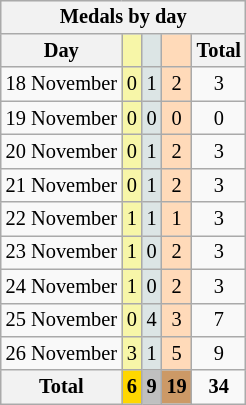<table class="wikitable" style="font-size:85%; float:right">
<tr align=center>
<th colspan=5>Medals by day</th>
</tr>
<tr align=center>
<th>Day</th>
<td bgcolor=F7F6A8></td>
<td bgcolor=DCE5E5></td>
<td bgcolor=FFDAB9></td>
<th>Total</th>
</tr>
<tr align=center>
<td nowrap>18 November</td>
<td style="background:#F7F6A8;">0</td>
<td style="background:#DCE5E5;">1</td>
<td style="background:#FFDAB9;">2</td>
<td>3</td>
</tr>
<tr align=center>
<td>19 November</td>
<td style="background:#F7F6A8;">0</td>
<td style="background:#DCE5E5;">0</td>
<td style="background:#FFDAB9;">0</td>
<td>0</td>
</tr>
<tr align=center>
<td>20 November</td>
<td style="background:#F7F6A8;">0</td>
<td style="background:#DCE5E5;">1</td>
<td style="background:#FFDAB9;">2</td>
<td>3</td>
</tr>
<tr align=center>
<td>21 November</td>
<td style="background:#F7F6A8;">0</td>
<td style="background:#DCE5E5;">1</td>
<td style="background:#FFDAB9;">2</td>
<td>3</td>
</tr>
<tr align=center>
<td>22 November</td>
<td style="background:#F7F6A8;">1</td>
<td style="background:#DCE5E5;">1</td>
<td style="background:#FFDAB9;">1</td>
<td>3</td>
</tr>
<tr align=center>
<td>23 November</td>
<td style="background:#F7F6A8;">1</td>
<td style="background:#DCE5E5;">0</td>
<td style="background:#FFDAB9;">2</td>
<td>3</td>
</tr>
<tr align=center>
<td>24 November</td>
<td style="background:#F7F6A8;">1</td>
<td style="background:#DCE5E5;">0</td>
<td style="background:#FFDAB9;">2</td>
<td>3</td>
</tr>
<tr align=center>
<td>25 November</td>
<td style="background:#F7F6A8;">0</td>
<td style="background:#DCE5E5;">4</td>
<td style="background:#FFDAB9;">3</td>
<td>7</td>
</tr>
<tr align=center>
<td>26 November</td>
<td style="background:#F7F6A8;">3</td>
<td style="background:#DCE5E5;">1</td>
<td style="background:#FFDAB9;">5</td>
<td>9</td>
</tr>
<tr align=center>
<th><strong>Total</strong></th>
<th style="background:gold;"><strong>6</strong></th>
<th style="background:silver;"><strong>9</strong></th>
<th style="background:#c96;"><strong>19</strong></th>
<td><strong>34</strong></td>
</tr>
</table>
